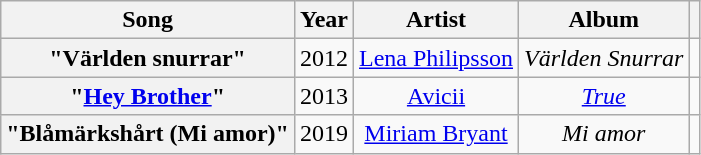<table class="wikitable sortable plainrowheaders" style="text-align:center;">
<tr>
<th scope="col">Song</th>
<th scope="col">Year</th>
<th scope="col">Artist</th>
<th scope="col" data-sort-type="text">Album</th>
<th scope=col class="unsortable"></th>
</tr>
<tr>
<th scope="row">"Världen snurrar"</th>
<td>2012</td>
<td><a href='#'>Lena Philipsson</a></td>
<td><em>Världen Snurrar</em></td>
<td></td>
</tr>
<tr>
<th scope="row">"<a href='#'>Hey Brother</a>"</th>
<td>2013</td>
<td><a href='#'>Avicii</a></td>
<td><em><a href='#'>True</a></em></td>
<td></td>
</tr>
<tr>
<th scope="row">"Blåmärkshårt (Mi amor)"</th>
<td>2019</td>
<td><a href='#'>Miriam Bryant</a></td>
<td><em>Mi amor</em></td>
<td></td>
</tr>
</table>
